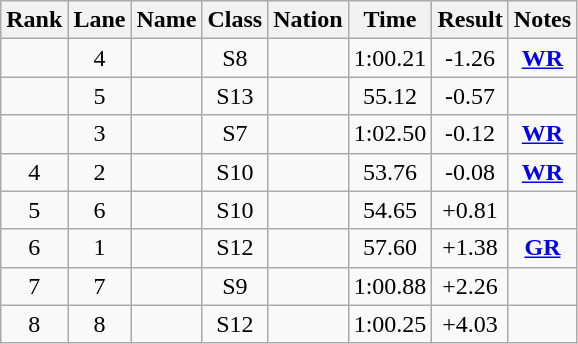<table class="wikitable" style="text-align:center">
<tr>
<th>Rank</th>
<th>Lane</th>
<th>Name</th>
<th>Class</th>
<th>Nation</th>
<th>Time</th>
<th>Result</th>
<th>Notes</th>
</tr>
<tr>
<td></td>
<td>4</td>
<td align="left"></td>
<td>S8</td>
<td align="left"></td>
<td>1:00.21</td>
<td>-1.26</td>
<td><strong><a href='#'>WR</a></strong></td>
</tr>
<tr>
<td></td>
<td>5</td>
<td align="left"></td>
<td>S13</td>
<td align="left"></td>
<td>55.12</td>
<td>-0.57</td>
<td></td>
</tr>
<tr>
<td></td>
<td>3</td>
<td align="left"></td>
<td>S7</td>
<td align="left"></td>
<td>1:02.50</td>
<td>-0.12</td>
<td><strong><a href='#'>WR</a></strong></td>
</tr>
<tr>
<td>4</td>
<td>2</td>
<td align="left"></td>
<td>S10</td>
<td align="left"></td>
<td>53.76</td>
<td>-0.08</td>
<td><strong><a href='#'>WR</a></strong></td>
</tr>
<tr>
<td>5</td>
<td>6</td>
<td align="left"></td>
<td>S10</td>
<td align="left"></td>
<td>54.65</td>
<td>+0.81</td>
<td></td>
</tr>
<tr>
<td>6</td>
<td>1</td>
<td align="left"></td>
<td>S12</td>
<td align="left"></td>
<td>57.60</td>
<td>+1.38</td>
<td><strong><a href='#'>GR</a></strong></td>
</tr>
<tr>
<td>7</td>
<td>7</td>
<td align="left"></td>
<td>S9</td>
<td align="left"></td>
<td>1:00.88</td>
<td>+2.26</td>
<td></td>
</tr>
<tr>
<td>8</td>
<td>8</td>
<td align="left"></td>
<td>S12</td>
<td align="left"></td>
<td>1:00.25</td>
<td>+4.03</td>
<td></td>
</tr>
</table>
